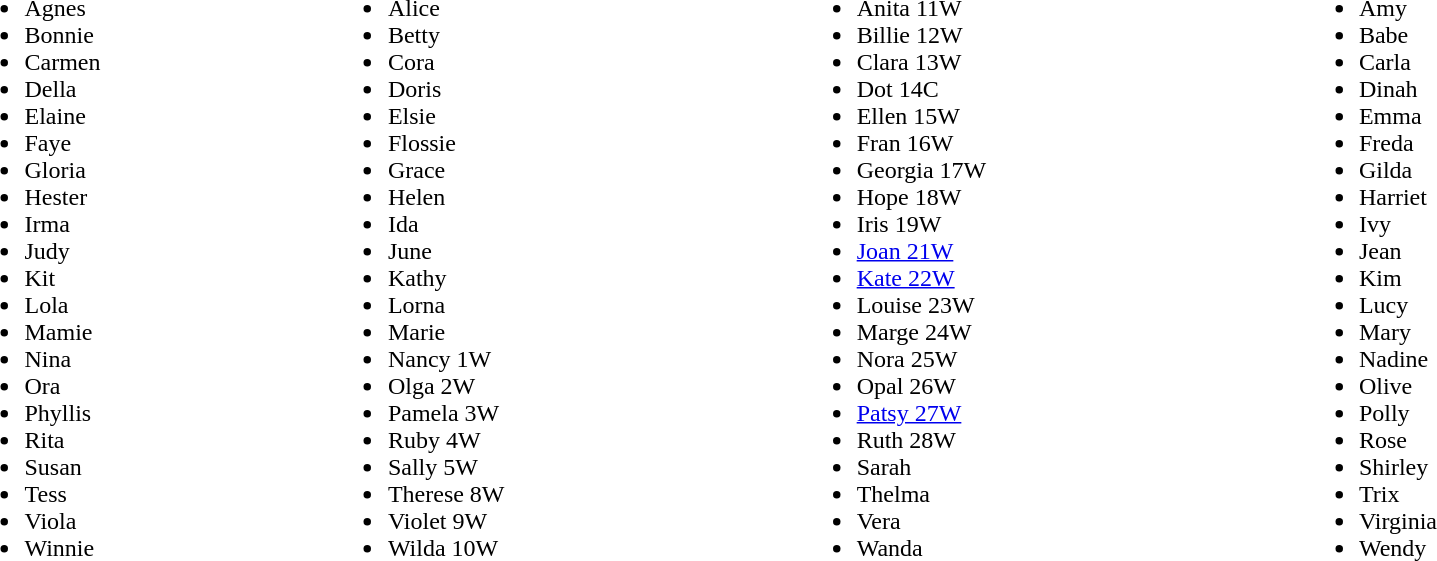<table style="width:90%;">
<tr>
<td><br><ul><li><div>Agnes</div></li><li><div>Bonnie</div></li><li><div>Carmen</div></li><li><div>Della</div></li><li><div>Elaine</div></li><li><div>Faye</div></li><li><div>Gloria</div></li><li><div>Hester</div></li><li><div>Irma</div></li><li><div>Judy</div></li><li><div>Kit</div></li><li><div>Lola</div></li><li><div>Mamie</div></li><li><div>Nina</div></li><li><div>Ora</div></li><li><div>Phyllis</div></li><li><div>Rita</div></li><li><div>Susan</div></li><li><div>Tess</div></li><li><div>Viola</div></li><li><div>Winnie</div></li></ul></td>
<td><br><ul><li><div>Alice</div></li><li><div>Betty</div></li><li><div>Cora</div></li><li><div>Doris</div></li><li><div>Elsie</div></li><li><div>Flossie</div></li><li><div>Grace</div></li><li><div>Helen</div></li><li><div>Ida</div></li><li><div>June</div></li><li><div>Kathy</div></li><li><div>Lorna</div></li><li><div>Marie</div></li><li>Nancy 1W</li><li>Olga 2W</li><li>Pamela 3W</li><li>Ruby 4W</li><li>Sally 5W</li><li>Therese 8W</li><li>Violet 9W</li><li>Wilda 10W</li></ul></td>
<td><br><ul><li>Anita 11W</li><li>Billie 12W</li><li>Clara 13W</li><li>Dot 14C</li><li>Ellen 15W</li><li>Fran 16W</li><li>Georgia 17W</li><li>Hope 18W</li><li>Iris 19W</li><li><a href='#'>Joan 21W</a></li><li><a href='#'>Kate 22W</a></li><li>Louise 23W</li><li>Marge 24W</li><li>Nora 25W</li><li>Opal 26W</li><li><a href='#'>Patsy 27W</a></li><li>Ruth 28W</li><li><div>Sarah</div></li><li><div>Thelma</div></li><li><div>Vera</div></li><li><div>Wanda</div></li></ul></td>
<td><br><ul><li><div>Amy</div></li><li><div>Babe</div></li><li><div>Carla</div></li><li><div>Dinah</div></li><li><div>Emma</div></li><li><div>Freda</div></li><li><div>Gilda</div></li><li><div>Harriet</div></li><li><div>Ivy</div></li><li><div>Jean</div></li><li><div>Kim</div></li><li><div>Lucy</div></li><li><div>Mary</div></li><li><div>Nadine</div></li><li><div>Olive</div></li><li><div>Polly</div></li><li><div>Rose</div></li><li><div>Shirley</div></li><li><div>Trix</div></li><li><div>Virginia</div></li><li><div>Wendy</div></li></ul></td>
</tr>
</table>
